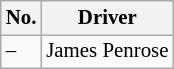<table class="wikitable" style="font-size: 87%">
<tr>
<th>No.</th>
<th>Driver</th>
</tr>
<tr>
<td>–</td>
<td> James Penrose</td>
</tr>
</table>
